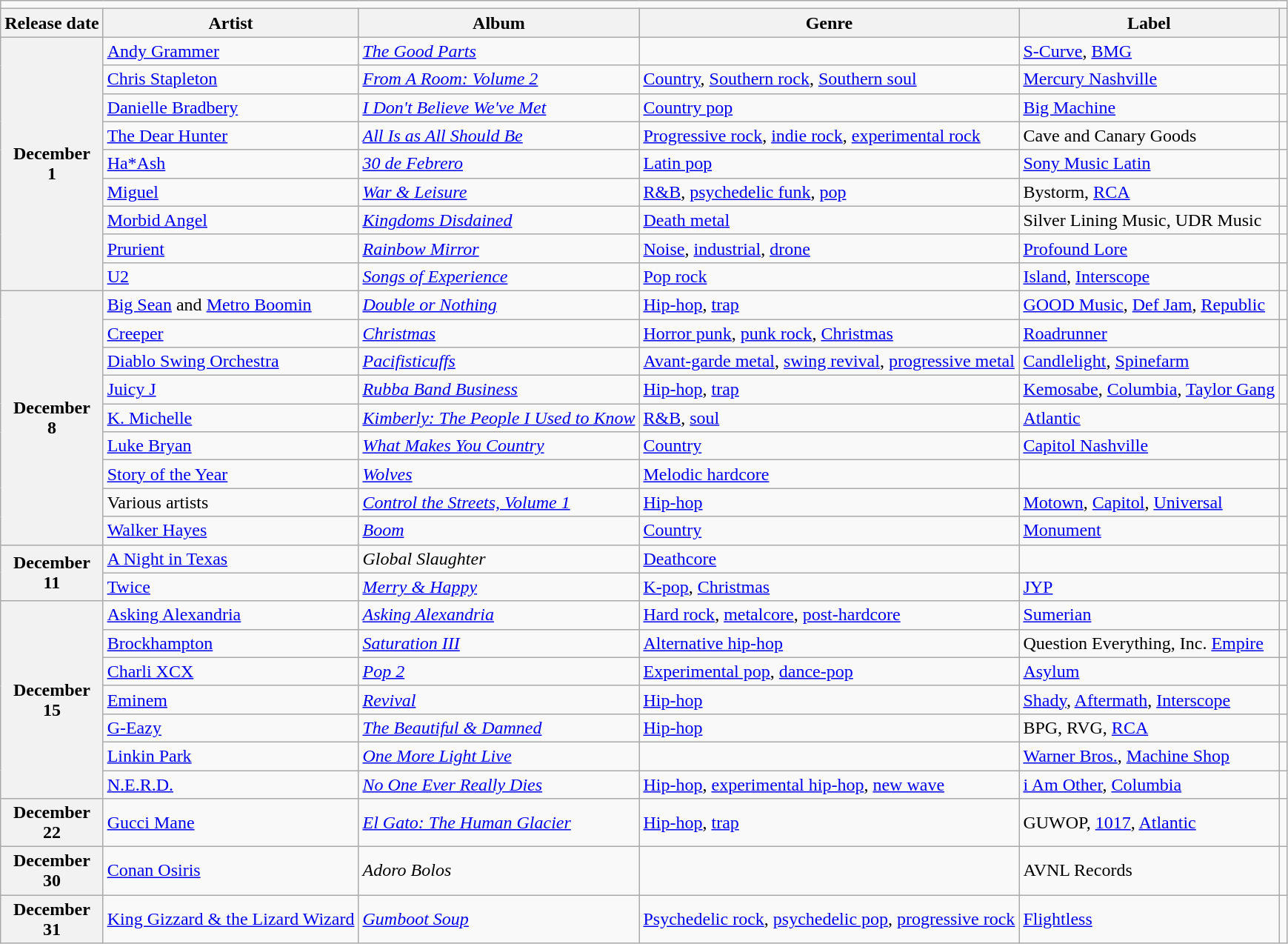<table class="wikitable plainrowheaders">
<tr>
<td colspan="6" style="text-align:center;"></td>
</tr>
<tr>
<th scope="col">Release date</th>
<th scope="col">Artist</th>
<th scope="col">Album</th>
<th scope="col">Genre</th>
<th scope="col">Label</th>
<th scope="col"></th>
</tr>
<tr>
<th scope="row" rowspan="9" style="text-align:center;">December<br>1</th>
<td><a href='#'>Andy Grammer</a></td>
<td><em><a href='#'>The Good Parts</a></em></td>
<td></td>
<td><a href='#'>S-Curve</a>, <a href='#'>BMG</a></td>
<td></td>
</tr>
<tr>
<td><a href='#'>Chris Stapleton</a></td>
<td><em><a href='#'>From A Room: Volume 2</a></em></td>
<td><a href='#'>Country</a>, <a href='#'>Southern rock</a>, <a href='#'>Southern soul</a></td>
<td><a href='#'>Mercury Nashville</a></td>
<td></td>
</tr>
<tr>
<td><a href='#'>Danielle Bradbery</a></td>
<td><em><a href='#'>I Don't Believe We've Met</a></em></td>
<td><a href='#'>Country pop</a></td>
<td><a href='#'>Big Machine</a></td>
<td></td>
</tr>
<tr>
<td><a href='#'>The Dear Hunter</a></td>
<td><em><a href='#'>All Is as All Should Be</a></em></td>
<td><a href='#'>Progressive rock</a>, <a href='#'>indie rock</a>, <a href='#'>experimental rock</a></td>
<td>Cave and Canary Goods</td>
<td></td>
</tr>
<tr>
<td><a href='#'>Ha*Ash</a></td>
<td><em><a href='#'>30 de Febrero</a></em></td>
<td><a href='#'>Latin pop</a></td>
<td><a href='#'>Sony Music Latin</a></td>
<td></td>
</tr>
<tr>
<td><a href='#'>Miguel</a></td>
<td><em><a href='#'>War & Leisure</a></em></td>
<td><a href='#'>R&B</a>, <a href='#'>psychedelic funk</a>, <a href='#'>pop</a></td>
<td>Bystorm, <a href='#'>RCA</a></td>
<td></td>
</tr>
<tr>
<td><a href='#'>Morbid Angel</a></td>
<td><em><a href='#'>Kingdoms Disdained</a></em></td>
<td><a href='#'>Death metal</a></td>
<td>Silver Lining Music, UDR Music</td>
<td></td>
</tr>
<tr>
<td><a href='#'>Prurient</a></td>
<td><em><a href='#'>Rainbow Mirror</a></em></td>
<td><a href='#'>Noise</a>, <a href='#'>industrial</a>, <a href='#'>drone</a></td>
<td><a href='#'>Profound Lore</a></td>
<td></td>
</tr>
<tr>
<td><a href='#'>U2</a></td>
<td><em><a href='#'>Songs of Experience</a></em></td>
<td><a href='#'>Pop rock</a></td>
<td><a href='#'>Island</a>, <a href='#'>Interscope</a></td>
<td></td>
</tr>
<tr>
<th scope="row" rowspan="9" style="text-align:center;">December<br>8</th>
<td><a href='#'>Big Sean</a> and <a href='#'>Metro Boomin</a></td>
<td><em><a href='#'>Double or Nothing</a></em></td>
<td><a href='#'>Hip-hop</a>, <a href='#'>trap</a></td>
<td><a href='#'>GOOD Music</a>, <a href='#'>Def Jam</a>, <a href='#'>Republic</a></td>
<td></td>
</tr>
<tr>
<td><a href='#'>Creeper</a></td>
<td><em><a href='#'>Christmas</a></em></td>
<td><a href='#'>Horror punk</a>, <a href='#'>punk rock</a>, <a href='#'>Christmas</a></td>
<td><a href='#'>Roadrunner</a></td>
<td></td>
</tr>
<tr>
<td><a href='#'>Diablo Swing Orchestra</a></td>
<td><em><a href='#'>Pacifisticuffs</a></em></td>
<td><a href='#'>Avant-garde metal</a>, <a href='#'>swing revival</a>, <a href='#'>progressive metal</a></td>
<td><a href='#'>Candlelight</a>, <a href='#'>Spinefarm</a></td>
<td></td>
</tr>
<tr>
<td><a href='#'>Juicy J</a></td>
<td><em><a href='#'>Rubba Band Business</a></em></td>
<td><a href='#'>Hip-hop</a>, <a href='#'>trap</a></td>
<td><a href='#'>Kemosabe</a>, <a href='#'>Columbia</a>, <a href='#'>Taylor Gang</a></td>
<td></td>
</tr>
<tr>
<td><a href='#'>K. Michelle</a></td>
<td><em><a href='#'>Kimberly: The People I Used to Know</a></em></td>
<td><a href='#'>R&B</a>, <a href='#'>soul</a></td>
<td><a href='#'>Atlantic</a></td>
<td></td>
</tr>
<tr>
<td><a href='#'>Luke Bryan</a></td>
<td><em><a href='#'>What Makes You Country</a></em></td>
<td><a href='#'>Country</a></td>
<td><a href='#'>Capitol Nashville</a></td>
<td></td>
</tr>
<tr>
<td><a href='#'>Story of the Year</a></td>
<td><em><a href='#'>Wolves</a></em></td>
<td><a href='#'>Melodic hardcore</a></td>
<td></td>
<td></td>
</tr>
<tr>
<td>Various artists</td>
<td><em><a href='#'>Control the Streets, Volume 1</a></em></td>
<td><a href='#'>Hip-hop</a></td>
<td><a href='#'>Motown</a>, <a href='#'>Capitol</a>, <a href='#'>Universal</a></td>
<td></td>
</tr>
<tr>
<td><a href='#'>Walker Hayes</a></td>
<td><em><a href='#'>Boom</a></em></td>
<td><a href='#'>Country</a></td>
<td><a href='#'>Monument</a></td>
<td></td>
</tr>
<tr>
<th scope="row" rowspan="2" style="text-align:center;">December<br>11</th>
<td><a href='#'>A Night in Texas</a></td>
<td><em>Global Slaughter</em></td>
<td><a href='#'>Deathcore</a></td>
<td></td>
<td></td>
</tr>
<tr>
<td><a href='#'>Twice</a></td>
<td><em><a href='#'>Merry & Happy</a></em></td>
<td><a href='#'>K-pop</a>, <a href='#'>Christmas</a></td>
<td><a href='#'>JYP</a></td>
<td></td>
</tr>
<tr>
<th scope="row" rowspan="7" style="text-align:center;">December<br>15</th>
<td><a href='#'>Asking Alexandria</a></td>
<td><em><a href='#'>Asking Alexandria</a></em></td>
<td><a href='#'>Hard rock</a>, <a href='#'>metalcore</a>, <a href='#'>post-hardcore</a></td>
<td><a href='#'>Sumerian</a></td>
<td></td>
</tr>
<tr>
<td><a href='#'>Brockhampton</a></td>
<td><em><a href='#'>Saturation III</a></em></td>
<td><a href='#'>Alternative hip-hop</a></td>
<td>Question Everything, Inc. <a href='#'>Empire</a></td>
<td></td>
</tr>
<tr>
<td><a href='#'>Charli XCX</a></td>
<td><em><a href='#'>Pop 2</a></em></td>
<td><a href='#'>Experimental pop</a>, <a href='#'>dance-pop</a></td>
<td><a href='#'>Asylum</a></td>
<td></td>
</tr>
<tr>
<td><a href='#'>Eminem</a></td>
<td><em><a href='#'>Revival</a></em></td>
<td><a href='#'>Hip-hop</a></td>
<td><a href='#'>Shady</a>, <a href='#'>Aftermath</a>, <a href='#'>Interscope</a></td>
<td></td>
</tr>
<tr>
<td><a href='#'>G-Eazy</a></td>
<td><em><a href='#'>The Beautiful & Damned</a></em></td>
<td><a href='#'>Hip-hop</a></td>
<td>BPG, RVG, <a href='#'>RCA</a></td>
<td></td>
</tr>
<tr>
<td><a href='#'>Linkin Park</a></td>
<td><em><a href='#'>One More Light Live</a></em></td>
<td></td>
<td><a href='#'>Warner Bros.</a>, <a href='#'>Machine Shop</a></td>
<td></td>
</tr>
<tr>
<td><a href='#'>N.E.R.D.</a></td>
<td><em><a href='#'>No One Ever Really Dies</a></em></td>
<td><a href='#'>Hip-hop</a>, <a href='#'>experimental hip-hop</a>, <a href='#'>new wave</a></td>
<td><a href='#'>i Am Other</a>, <a href='#'>Columbia</a></td>
<td></td>
</tr>
<tr>
<th scope="row" style="text-align:center;">December<br>22</th>
<td><a href='#'>Gucci Mane</a></td>
<td><em><a href='#'>El Gato: The Human Glacier</a></em></td>
<td><a href='#'>Hip-hop</a>, <a href='#'>trap</a></td>
<td>GUWOP, <a href='#'>1017</a>, <a href='#'>Atlantic</a></td>
<td></td>
</tr>
<tr>
<th scope="row" style="text-align:center;">December<br>30</th>
<td><a href='#'>Conan Osiris</a></td>
<td><em>Adoro Bolos</em></td>
<td></td>
<td>AVNL Records</td>
<td></td>
</tr>
<tr>
<th scope="row" style="text-align:center;">December<br>31</th>
<td><a href='#'>King Gizzard & the Lizard Wizard</a></td>
<td><em><a href='#'>Gumboot Soup</a></em></td>
<td><a href='#'>Psychedelic rock</a>, <a href='#'>psychedelic pop</a>, <a href='#'>progressive rock</a></td>
<td><a href='#'>Flightless</a></td>
<td></td>
</tr>
</table>
